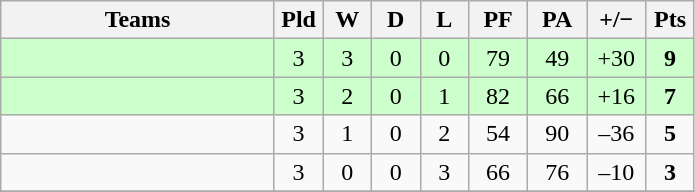<table class="wikitable" style="text-align: center;">
<tr>
<th width="175">Teams</th>
<th width="25">Pld</th>
<th width="25">W</th>
<th width="25">D</th>
<th width="25">L</th>
<th width="32">PF</th>
<th width="32">PA</th>
<th width="32">+/−</th>
<th width="25">Pts</th>
</tr>
<tr bgcolor=ccffcc>
<td align=left></td>
<td>3</td>
<td>3</td>
<td>0</td>
<td>0</td>
<td>79</td>
<td>49</td>
<td>+30</td>
<td><strong>9</strong></td>
</tr>
<tr bgcolor=ccffcc>
<td align=left></td>
<td>3</td>
<td>2</td>
<td>0</td>
<td>1</td>
<td>82</td>
<td>66</td>
<td>+16</td>
<td><strong>7</strong></td>
</tr>
<tr>
<td align=left></td>
<td>3</td>
<td>1</td>
<td>0</td>
<td>2</td>
<td>54</td>
<td>90</td>
<td>–36</td>
<td><strong>5</strong></td>
</tr>
<tr>
<td align=left></td>
<td>3</td>
<td>0</td>
<td>0</td>
<td>3</td>
<td>66</td>
<td>76</td>
<td>–10</td>
<td><strong>3</strong></td>
</tr>
<tr>
</tr>
</table>
